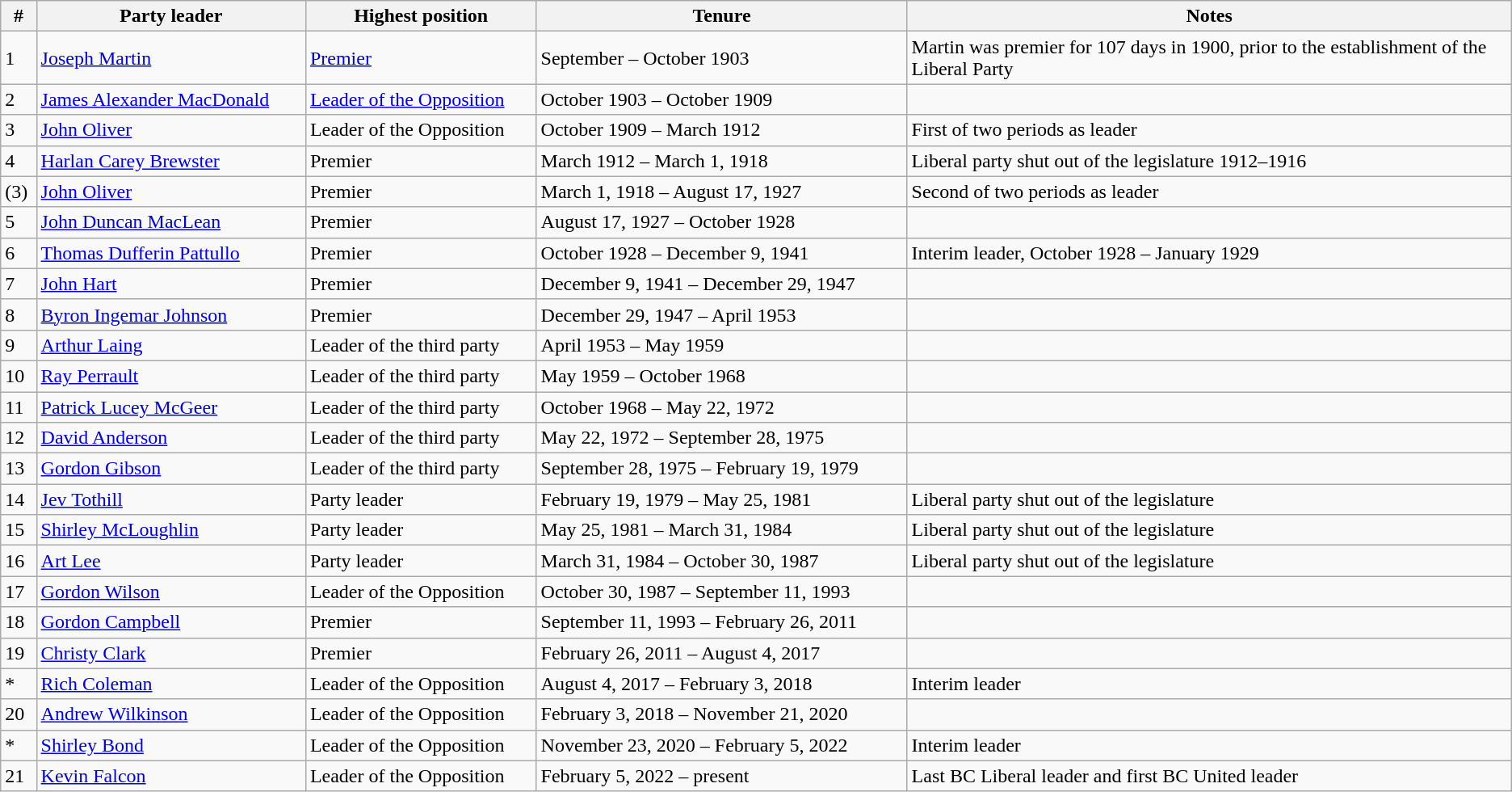<table class="wikitable">
<tr>
<th>#</th>
<th>Party leader</th>
<th>Highest position</th>
<th>Tenure</th>
<th style="width: 40%">Notes</th>
</tr>
<tr>
<td>1</td>
<td><a href='#'>Joseph Martin</a></td>
<td><a href='#'>Premier</a></td>
<td>September – October 1903</td>
<td>Martin was premier for 107 days in 1900, prior to the establishment of the Liberal Party</td>
</tr>
<tr>
<td>2</td>
<td><a href='#'>James Alexander MacDonald</a></td>
<td><a href='#'>Leader of the Opposition</a></td>
<td>October 1903 – October 1909</td>
<td></td>
</tr>
<tr>
<td>3</td>
<td><a href='#'>John Oliver</a></td>
<td>Leader of the Opposition</td>
<td>October 1909 – March 1912</td>
<td>First of two periods as leader</td>
</tr>
<tr>
<td>4</td>
<td><a href='#'>Harlan Carey Brewster</a></td>
<td>Premier</td>
<td>March 1912 – March 1, 1918</td>
<td>Liberal party shut out of the legislature 1912–1916</td>
</tr>
<tr>
<td>(3)</td>
<td><a href='#'>John Oliver</a></td>
<td>Premier</td>
<td>March 1, 1918 – August 17, 1927</td>
<td>Second of two periods as leader</td>
</tr>
<tr>
<td>5</td>
<td><a href='#'>John Duncan MacLean</a></td>
<td>Premier</td>
<td>August 17, 1927 – October 1928</td>
<td></td>
</tr>
<tr>
<td>6</td>
<td><a href='#'>Thomas Dufferin Pattullo</a></td>
<td>Premier</td>
<td>October 1928 – December 9, 1941</td>
<td>Interim leader, October 1928 – January 1929</td>
</tr>
<tr>
<td>7</td>
<td><a href='#'>John Hart</a></td>
<td>Premier</td>
<td>December 9, 1941 – December 29, 1947</td>
<td></td>
</tr>
<tr>
<td>8</td>
<td><a href='#'>Byron Ingemar Johnson</a></td>
<td>Premier</td>
<td>December 29, 1947 – April 1953</td>
<td></td>
</tr>
<tr>
<td>9</td>
<td><a href='#'>Arthur Laing</a></td>
<td>Leader of the third party</td>
<td>April 1953 – May 1959</td>
<td></td>
</tr>
<tr>
<td>10</td>
<td><a href='#'>Ray Perrault</a></td>
<td>Leader of the third party</td>
<td>May 1959 – October 1968</td>
<td></td>
</tr>
<tr>
<td>11</td>
<td><a href='#'>Patrick Lucey McGeer</a></td>
<td>Leader of the third party</td>
<td>October 1968 – May 22, 1972</td>
<td></td>
</tr>
<tr>
<td>12</td>
<td><a href='#'>David Anderson</a></td>
<td>Leader of the third party</td>
<td>May 22, 1972 – September 28, 1975</td>
<td></td>
</tr>
<tr>
<td>13</td>
<td><a href='#'>Gordon Gibson</a></td>
<td>Leader of the third party</td>
<td>September 28, 1975 – February 19, 1979</td>
<td></td>
</tr>
<tr>
<td>14</td>
<td><a href='#'>Jev Tothill</a></td>
<td>Party leader</td>
<td>February 19, 1979 – May 25, 1981</td>
<td>Liberal party shut out of the legislature</td>
</tr>
<tr>
<td>15</td>
<td><a href='#'>Shirley McLoughlin</a></td>
<td>Party leader</td>
<td>May 25, 1981 – March 31, 1984</td>
<td>Liberal party shut out of the legislature</td>
</tr>
<tr>
<td>16</td>
<td><a href='#'>Art Lee</a></td>
<td>Party leader</td>
<td>March 31, 1984 – October 30, 1987</td>
<td>Liberal party shut out of the legislature</td>
</tr>
<tr>
<td>17</td>
<td><a href='#'>Gordon Wilson</a></td>
<td>Leader of the Opposition</td>
<td>October 30, 1987 – September 11, 1993</td>
<td></td>
</tr>
<tr>
<td>18</td>
<td><a href='#'>Gordon Campbell</a></td>
<td>Premier</td>
<td>September 11, 1993 – February 26, 2011</td>
<td></td>
</tr>
<tr>
<td>19</td>
<td><a href='#'>Christy Clark</a></td>
<td>Premier</td>
<td>February 26, 2011 – August 4, 2017</td>
<td></td>
</tr>
<tr>
<td>*</td>
<td><a href='#'>Rich Coleman</a></td>
<td>Leader of the Opposition</td>
<td>August 4, 2017 – February 3, 2018</td>
<td>Interim leader</td>
</tr>
<tr>
<td>20</td>
<td><a href='#'>Andrew Wilkinson</a></td>
<td>Leader of the Opposition</td>
<td>February 3, 2018 – November 21, 2020</td>
<td></td>
</tr>
<tr>
<td>*</td>
<td><a href='#'>Shirley Bond</a></td>
<td>Leader of the Opposition</td>
<td>November 23, 2020 – February 5, 2022</td>
<td>Interim leader</td>
</tr>
<tr>
<td>21</td>
<td><a href='#'>Kevin Falcon</a></td>
<td>Leader of the Opposition</td>
<td>February 5, 2022 – present</td>
<td>Last BC Liberal leader and first BC United leader</td>
</tr>
</table>
